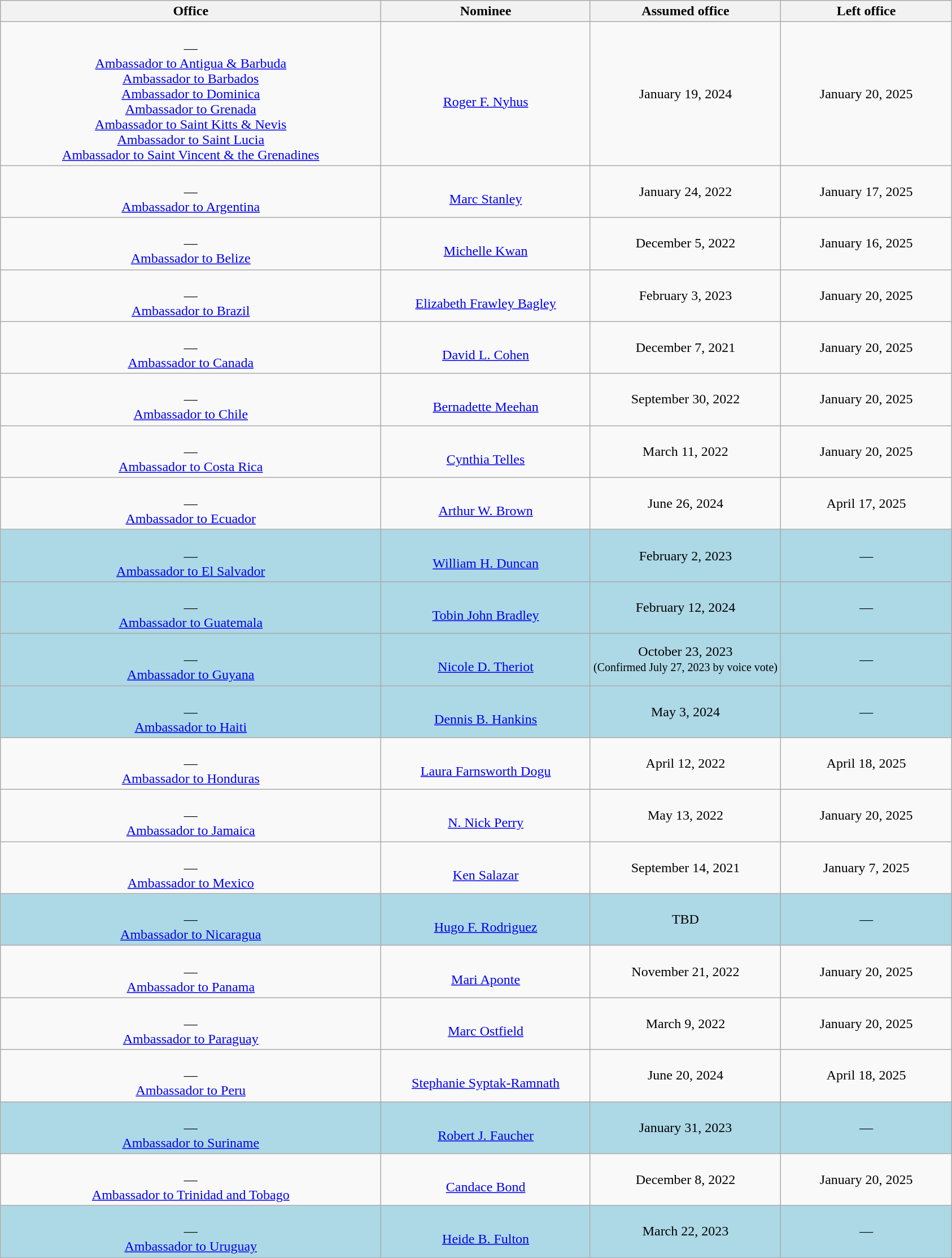<table class="wikitable sortable" style="text-align:center">
<tr>
<th style="width:40%;">Office</th>
<th style="width:22%;">Nominee</th>
<th style="width:20%;" data-sort-type="date">Assumed office</th>
<th style="width:18%;" data-sort-type="date">Left office</th>
</tr>
<tr>
<td><br>—<br><a href='#'>Ambassador to Antigua & Barbuda</a><br><a href='#'>Ambassador to Barbados</a><br><a href='#'>Ambassador to Dominica</a><br><a href='#'>Ambassador to Grenada</a><br><a href='#'>Ambassador to Saint Kitts & Nevis</a><br><a href='#'>Ambassador to Saint Lucia</a><br><a href='#'>Ambassador to Saint Vincent & the Grenadines</a></td>
<td><br><a href='#'>Roger F. Nyhus</a></td>
<td>January 19, 2024<br></td>
<td>January 20, 2025</td>
</tr>
<tr>
<td><br>—<br><a href='#'>Ambassador to Argentina</a></td>
<td><br><a href='#'>Marc Stanley</a></td>
<td>January 24, 2022<br></td>
<td>January 17, 2025</td>
</tr>
<tr>
<td><br>—<br><a href='#'>Ambassador to Belize</a></td>
<td><br><a href='#'>Michelle Kwan</a></td>
<td>December 5, 2022<br></td>
<td>January 16, 2025</td>
</tr>
<tr>
<td><br>—<br><a href='#'>Ambassador to Brazil</a></td>
<td><br><a href='#'>Elizabeth Frawley Bagley</a></td>
<td>February 3, 2023<br></td>
<td>January 20, 2025</td>
</tr>
<tr>
<td><br>—<br><a href='#'>Ambassador to Canada</a></td>
<td><br><a href='#'>David L. Cohen</a></td>
<td>December 7, 2021<br></td>
<td>January 20, 2025</td>
</tr>
<tr>
<td><br>—<br><a href='#'>Ambassador to Chile</a></td>
<td><br><a href='#'>Bernadette Meehan</a></td>
<td>September 30, 2022<br></td>
<td>January 20, 2025</td>
</tr>
<tr>
<td><br>—<br><a href='#'>Ambassador to Costa Rica</a></td>
<td><br><a href='#'>Cynthia Telles</a></td>
<td>March 11, 2022<br></td>
<td>January 20, 2025</td>
</tr>
<tr>
<td><br>—<br><a href='#'>Ambassador to Ecuador</a></td>
<td><br><a href='#'>Arthur W. Brown</a></td>
<td>June 26, 2024<br></td>
<td>April 17, 2025</td>
</tr>
<tr style="background:lightblue">
<td><br>—<br><a href='#'>Ambassador to El Salvador</a></td>
<td><br><a href='#'>William H. Duncan</a></td>
<td>February 2, 2023<br></td>
<td>—</td>
</tr>
<tr style="background:lightblue">
<td><br>—<br><a href='#'>Ambassador to Guatemala</a></td>
<td><br><a href='#'>Tobin John Bradley</a></td>
<td>February 12, 2024<br></td>
<td>—</td>
</tr>
<tr style="background:lightblue">
<td><br>—<br><a href='#'>Ambassador to Guyana</a></td>
<td><br><a href='#'>Nicole D. Theriot</a></td>
<td>October 23, 2023<br><small>(Confirmed July 27, 2023 by voice vote)</small></td>
<td>—</td>
</tr>
<tr style="background:lightblue">
<td><br>—<br><a href='#'>Ambassador to Haiti</a></td>
<td><br><a href='#'>Dennis B. Hankins</a></td>
<td>May 3, 2024<br></td>
<td>—</td>
</tr>
<tr>
<td><br>—<br><a href='#'>Ambassador to Honduras</a></td>
<td><br><a href='#'>Laura Farnsworth Dogu</a></td>
<td>April 12, 2022<br></td>
<td>April 18, 2025</td>
</tr>
<tr>
<td><br>—<br><a href='#'>Ambassador to Jamaica</a></td>
<td><br><a href='#'>N. Nick Perry</a></td>
<td>May 13, 2022<br></td>
<td>January 20, 2025</td>
</tr>
<tr>
<td><br>—<br><a href='#'>Ambassador to Mexico</a></td>
<td><br><a href='#'>Ken Salazar</a></td>
<td>September 14, 2021<br></td>
<td>January 7, 2025</td>
</tr>
<tr style="background:lightblue">
<td><br>—<br><a href='#'>Ambassador to Nicaragua</a></td>
<td><br><a href='#'>Hugo F. Rodriguez</a></td>
<td>TBD<br></td>
<td>—</td>
</tr>
<tr>
<td><br>—<br><a href='#'>Ambassador to Panama</a></td>
<td><br><a href='#'>Mari Aponte</a></td>
<td>November 21, 2022<br></td>
<td>January 20, 2025</td>
</tr>
<tr>
<td><br>—<br><a href='#'>Ambassador to Paraguay</a></td>
<td><br><a href='#'>Marc Ostfield</a></td>
<td>March 9, 2022<br></td>
<td>January 20, 2025</td>
</tr>
<tr>
<td><br>—<br><a href='#'>Ambassador to Peru</a></td>
<td><br><a href='#'>Stephanie Syptak-Ramnath</a></td>
<td>June 20, 2024<br></td>
<td>April 18, 2025</td>
</tr>
<tr style="background:lightblue">
<td><br>—<br><a href='#'>Ambassador to Suriname</a></td>
<td><br><a href='#'>Robert J. Faucher</a></td>
<td>January 31, 2023<br></td>
<td>—</td>
</tr>
<tr>
<td><br>—<br><a href='#'>Ambassador to Trinidad and Tobago</a></td>
<td><br><a href='#'>Candace Bond</a></td>
<td>December 8, 2022<br></td>
<td>January 20, 2025</td>
</tr>
<tr style="background:lightblue">
<td><br>—<br><a href='#'>Ambassador to Uruguay</a></td>
<td><br><a href='#'>Heide B. Fulton</a></td>
<td>March 22, 2023<br></td>
<td>—</td>
</tr>
</table>
